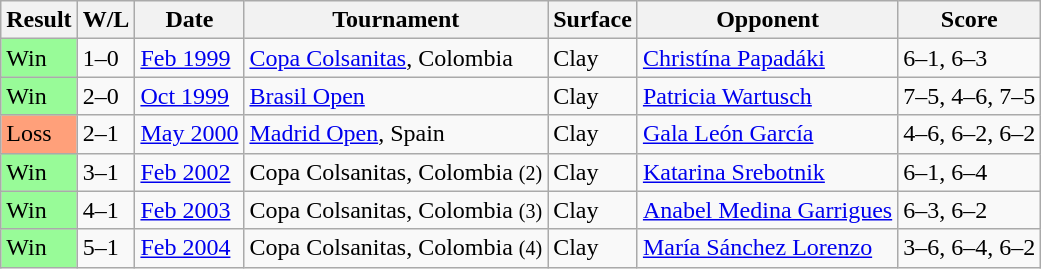<table class="sortable wikitable">
<tr>
<th>Result</th>
<th class="unsortable">W/L</th>
<th>Date</th>
<th>Tournament</th>
<th>Surface</th>
<th>Opponent</th>
<th class="unsortable">Score</th>
</tr>
<tr>
<td style="background:#98fb98;">Win</td>
<td>1–0</td>
<td><a href='#'>Feb 1999</a></td>
<td><a href='#'>Copa Colsanitas</a>, Colombia</td>
<td>Clay</td>
<td> <a href='#'>Christína Papadáki</a></td>
<td>6–1, 6–3</td>
</tr>
<tr>
<td style="background:#98fb98;">Win</td>
<td>2–0</td>
<td><a href='#'>Oct 1999</a></td>
<td><a href='#'>Brasil Open</a></td>
<td>Clay</td>
<td> <a href='#'>Patricia Wartusch</a></td>
<td>7–5, 4–6, 7–5</td>
</tr>
<tr>
<td style="background:#ffa07a;">Loss</td>
<td>2–1</td>
<td><a href='#'>May 2000</a></td>
<td><a href='#'>Madrid Open</a>, Spain</td>
<td>Clay</td>
<td> <a href='#'>Gala León García</a></td>
<td>4–6, 6–2, 6–2</td>
</tr>
<tr>
<td style="background:#98fb98;">Win</td>
<td>3–1</td>
<td><a href='#'>Feb 2002</a></td>
<td>Copa Colsanitas, Colombia <small>(2)</small></td>
<td>Clay</td>
<td> <a href='#'>Katarina Srebotnik</a></td>
<td>6–1, 6–4</td>
</tr>
<tr>
<td style="background:#98fb98;">Win</td>
<td>4–1</td>
<td><a href='#'>Feb 2003</a></td>
<td>Copa Colsanitas, Colombia <small>(3)</small></td>
<td>Clay</td>
<td> <a href='#'>Anabel Medina Garrigues</a></td>
<td>6–3, 6–2</td>
</tr>
<tr>
<td style="background:#98fb98;">Win</td>
<td>5–1</td>
<td><a href='#'>Feb 2004</a></td>
<td>Copa Colsanitas, Colombia <small>(4)</small></td>
<td>Clay</td>
<td> <a href='#'>María Sánchez Lorenzo</a></td>
<td>3–6, 6–4, 6–2</td>
</tr>
</table>
